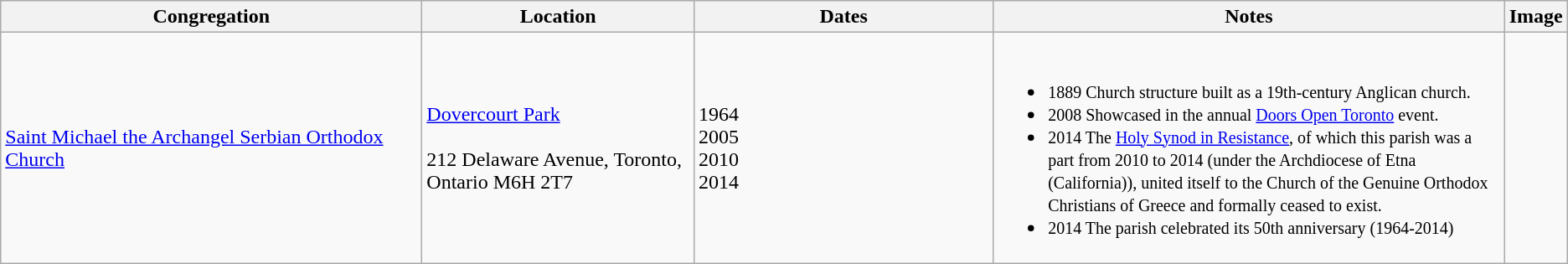<table class="wikitable">
<tr>
<th width=28%>Congregation</th>
<th width=18%>Location</th>
<th width=20%>Dates</th>
<th width=35%>Notes</th>
<th width=7%>Image</th>
</tr>
<tr>
<td><a href='#'>Saint Michael the Archangel Serbian Orthodox Church</a></td>
<td><a href='#'>Dovercourt Park</a><br><br>212 Delaware Avenue, Toronto, Ontario M6H 2T7</td>
<td>1964<br>2005<br>2010<br>2014<br></td>
<td><br><ul><li><small>1889 Church structure built as a 19th-century Anglican church.</small></li><li><small>2008 Showcased in the annual <a href='#'>Doors Open Toronto</a> event.</small></li><li><small>2014 The <a href='#'>Holy Synod in Resistance</a>, of which this parish was a part from 2010 to 2014 (under the Archdiocese of Etna (California)), united itself to the Church of the Genuine Orthodox Christians of Greece and formally ceased to exist.</small></li><li><small>2014 The parish celebrated its 50th anniversary (1964-2014)</small></li></ul></td>
<td></td>
</tr>
</table>
